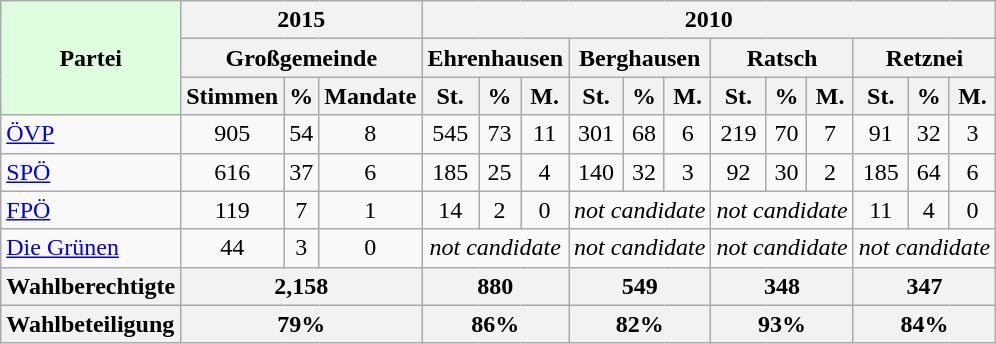<table class="wikitable zebra" style="text-align:center">
<tr class="hintergrundfarbe9">
<th rowspan="3" style="background:#DDFFDD">Partei</th>
<th colspan="3">2015</th>
<th colspan="12">2010</th>
</tr>
<tr class="hintergrundfarbe9">
<th colspan="3">Großgemeinde</th>
<th colspan="3">Ehrenhausen</th>
<th colspan="3">Berghausen</th>
<th colspan="3">Ratsch</th>
<th colspan="3">Retznei</th>
</tr>
<tr class="hintergrundfarbe9">
<th>Stimmen</th>
<th>%</th>
<th>Mandate</th>
<th>St.</th>
<th>%</th>
<th>M.</th>
<th>St.</th>
<th>%</th>
<th>M.</th>
<th>St.</th>
<th>%</th>
<th>M.</th>
<th>St.</th>
<th>%</th>
<th>M.</th>
</tr>
<tr>
<td style="text-align:left"><a href='#'>ÖVP</a></td>
<td>905</td>
<td>54</td>
<td>8</td>
<td>545</td>
<td>73</td>
<td>11</td>
<td>301</td>
<td>68</td>
<td>6</td>
<td>219</td>
<td>70</td>
<td>7</td>
<td>91</td>
<td>32</td>
<td>3</td>
</tr>
<tr>
<td style="text-align:left"><a href='#'>SPÖ</a></td>
<td>616</td>
<td>37</td>
<td>6</td>
<td>185</td>
<td>25</td>
<td>4</td>
<td>140</td>
<td>32</td>
<td>3</td>
<td>92</td>
<td>30</td>
<td>2</td>
<td>185</td>
<td>64</td>
<td>6</td>
</tr>
<tr>
<td style="text-align:left"><a href='#'>FPÖ</a></td>
<td>119</td>
<td>7</td>
<td>1</td>
<td>14</td>
<td>2</td>
<td>0</td>
<td colspan="3"><em>not candidate</em></td>
<td colspan="3"><em>not candidate</em></td>
<td>11</td>
<td>4</td>
<td>0</td>
</tr>
<tr>
<td style="text-align:left"><a href='#'>Die Grünen</a></td>
<td>44</td>
<td>3</td>
<td>0</td>
<td colspan="3"><em>not candidate</em></td>
<td colspan="3"><em>not candidate</em></td>
<td colspan="3"><em>not candidate</em></td>
<td colspan="3"><em>not candidate</em></td>
</tr>
<tr class="hintergrundfarbe9">
<th style="text-align:left">Wahlberechtigte</th>
<th colspan="3">2,158</th>
<th colspan="3">880</th>
<th colspan="3">549</th>
<th colspan="3">348</th>
<th colspan="3">347</th>
</tr>
<tr class="hintergrundfarbe9">
<th style="text-align:left">Wahlbeteiligung</th>
<th colspan="3">79%</th>
<th colspan="3">86%</th>
<th colspan="3">82%</th>
<th colspan="3">93%</th>
<th colspan="3">84%</th>
</tr>
</table>
